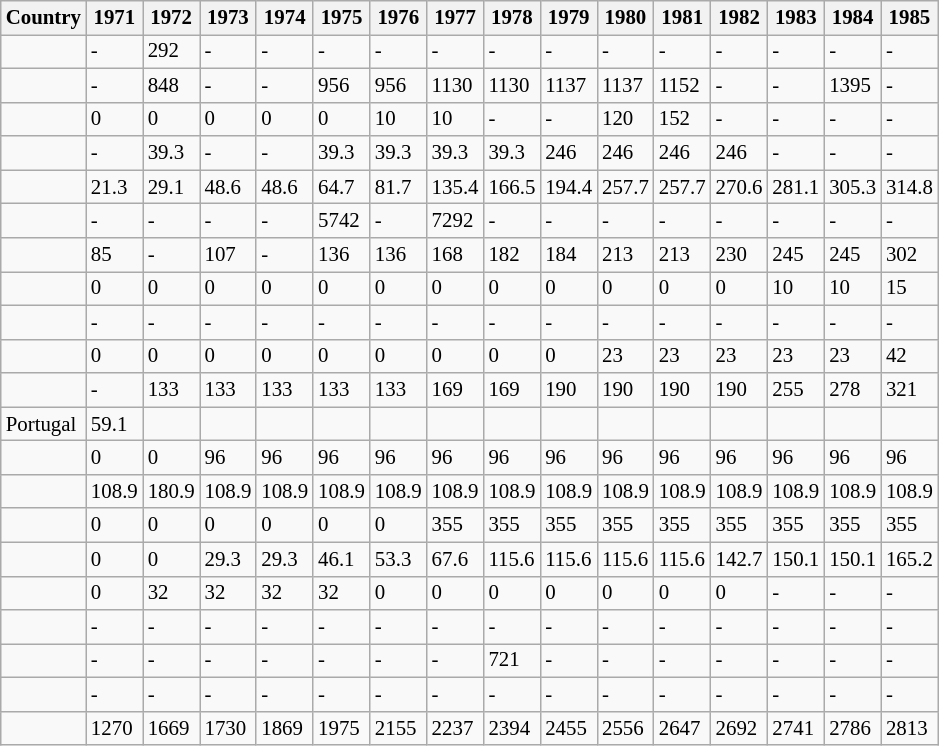<table class="wikitable sortable mw-collapsible" style=" font-size: 87%;">
<tr>
<th>Country</th>
<th>1971</th>
<th>1972</th>
<th>1973</th>
<th>1974</th>
<th>1975</th>
<th>1976</th>
<th>1977</th>
<th>1978</th>
<th>1979</th>
<th>1980</th>
<th>1981</th>
<th>1982</th>
<th>1983</th>
<th>1984</th>
<th>1985</th>
</tr>
<tr>
<td></td>
<td>-</td>
<td>292</td>
<td>-</td>
<td>-</td>
<td>-</td>
<td>-</td>
<td>-</td>
<td>-</td>
<td>-</td>
<td>-</td>
<td>-</td>
<td>-</td>
<td>-</td>
<td>-</td>
<td>-</td>
</tr>
<tr>
<td></td>
<td>-</td>
<td>848</td>
<td>-</td>
<td>-</td>
<td>956</td>
<td>956</td>
<td>1130</td>
<td>1130</td>
<td>1137</td>
<td>1137</td>
<td>1152</td>
<td>-</td>
<td>-</td>
<td>1395</td>
<td>-</td>
</tr>
<tr>
<td></td>
<td>0</td>
<td>0</td>
<td>0</td>
<td>0</td>
<td>0</td>
<td>10</td>
<td>10</td>
<td>-</td>
<td>-</td>
<td>120</td>
<td>152</td>
<td>-</td>
<td>-</td>
<td>-</td>
<td>-</td>
</tr>
<tr>
<td></td>
<td>-</td>
<td>39.3</td>
<td>-</td>
<td>-</td>
<td>39.3</td>
<td>39.3</td>
<td>39.3</td>
<td>39.3</td>
<td>246</td>
<td>246</td>
<td>246</td>
<td>246</td>
<td>-</td>
<td>-</td>
<td>-</td>
</tr>
<tr>
<td></td>
<td>21.3</td>
<td>29.1</td>
<td>48.6</td>
<td>48.6</td>
<td>64.7</td>
<td>81.7</td>
<td>135.4</td>
<td>166.5</td>
<td>194.4</td>
<td>257.7</td>
<td>257.7</td>
<td>270.6</td>
<td>281.1</td>
<td>305.3</td>
<td>314.8</td>
</tr>
<tr>
<td></td>
<td>-</td>
<td>-</td>
<td>-</td>
<td>-</td>
<td>5742</td>
<td>-</td>
<td>7292</td>
<td>-</td>
<td>-</td>
<td>-</td>
<td>-</td>
<td>-</td>
<td>-</td>
<td>-</td>
<td>-</td>
</tr>
<tr>
<td></td>
<td>85</td>
<td>-</td>
<td>107</td>
<td>-</td>
<td>136</td>
<td>136</td>
<td>168</td>
<td>182</td>
<td>184</td>
<td>213</td>
<td>213</td>
<td>230</td>
<td>245</td>
<td>245</td>
<td>302</td>
</tr>
<tr>
<td></td>
<td>0</td>
<td>0</td>
<td>0</td>
<td>0</td>
<td>0</td>
<td>0</td>
<td>0</td>
<td>0</td>
<td>0</td>
<td>0</td>
<td>0</td>
<td>0</td>
<td>10</td>
<td>10</td>
<td>15</td>
</tr>
<tr>
<td></td>
<td>-</td>
<td>-</td>
<td>-</td>
<td>-</td>
<td>-</td>
<td>-</td>
<td>-</td>
<td>-</td>
<td>-</td>
<td>-</td>
<td>-</td>
<td>-</td>
<td>-</td>
<td>-</td>
<td>-</td>
</tr>
<tr>
<td></td>
<td>0</td>
<td>0</td>
<td>0</td>
<td>0</td>
<td>0</td>
<td>0</td>
<td>0</td>
<td>0</td>
<td>0</td>
<td>23</td>
<td>23</td>
<td>23</td>
<td>23</td>
<td>23</td>
<td>42</td>
</tr>
<tr>
<td></td>
<td>-</td>
<td>133</td>
<td>133</td>
<td>133</td>
<td>133</td>
<td>133</td>
<td>169</td>
<td>169</td>
<td>190</td>
<td>190</td>
<td>190</td>
<td>190</td>
<td>255</td>
<td>278</td>
<td>321</td>
</tr>
<tr>
<td>Portugal</td>
<td>59.1</td>
<td></td>
<td></td>
<td></td>
<td></td>
<td></td>
<td></td>
<td></td>
<td></td>
<td></td>
<td></td>
<td></td>
<td></td>
<td></td>
<td></td>
</tr>
<tr>
<td></td>
<td>0</td>
<td>0</td>
<td>96</td>
<td>96</td>
<td>96</td>
<td>96</td>
<td>96</td>
<td>96</td>
<td>96</td>
<td>96</td>
<td>96</td>
<td>96</td>
<td>96</td>
<td>96</td>
<td>96</td>
</tr>
<tr>
<td></td>
<td>108.9</td>
<td>180.9</td>
<td>108.9</td>
<td>108.9</td>
<td>108.9</td>
<td>108.9</td>
<td>108.9</td>
<td>108.9</td>
<td>108.9</td>
<td>108.9</td>
<td>108.9</td>
<td>108.9</td>
<td>108.9</td>
<td>108.9</td>
<td>108.9</td>
</tr>
<tr>
<td></td>
<td>0</td>
<td>0</td>
<td>0</td>
<td>0</td>
<td>0</td>
<td>0</td>
<td>355</td>
<td>355</td>
<td>355</td>
<td>355</td>
<td>355</td>
<td>355</td>
<td>355</td>
<td>355</td>
<td>355</td>
</tr>
<tr>
<td></td>
<td>0</td>
<td>0</td>
<td>29.3</td>
<td>29.3</td>
<td>46.1</td>
<td>53.3</td>
<td>67.6</td>
<td>115.6</td>
<td>115.6</td>
<td>115.6</td>
<td>115.6</td>
<td>142.7</td>
<td>150.1</td>
<td>150.1</td>
<td>165.2</td>
</tr>
<tr>
<td></td>
<td>0</td>
<td>32</td>
<td>32</td>
<td>32</td>
<td>32</td>
<td>0</td>
<td>0</td>
<td>0</td>
<td>0</td>
<td>0</td>
<td>0</td>
<td>0</td>
<td>-</td>
<td>-</td>
<td>-</td>
</tr>
<tr>
<td></td>
<td>-</td>
<td>-</td>
<td>-</td>
<td>-</td>
<td>-</td>
<td>-</td>
<td>-</td>
<td>-</td>
<td>-</td>
<td>-</td>
<td>-</td>
<td>-</td>
<td>-</td>
<td>-</td>
<td>-</td>
</tr>
<tr>
<td></td>
<td>-</td>
<td>-</td>
<td>-</td>
<td>-</td>
<td>-</td>
<td>-</td>
<td>-</td>
<td>721</td>
<td>-</td>
<td>-</td>
<td>-</td>
<td>-</td>
<td>-</td>
<td>-</td>
<td>-</td>
</tr>
<tr>
<td></td>
<td>-</td>
<td>-</td>
<td>-</td>
<td>-</td>
<td>-</td>
<td>-</td>
<td>-</td>
<td>-</td>
<td>-</td>
<td>-</td>
<td>-</td>
<td>-</td>
<td>-</td>
<td>-</td>
<td>-</td>
</tr>
<tr>
<td></td>
<td>1270</td>
<td>1669</td>
<td>1730</td>
<td>1869</td>
<td>1975</td>
<td>2155</td>
<td>2237</td>
<td>2394</td>
<td>2455</td>
<td>2556</td>
<td>2647</td>
<td>2692</td>
<td>2741</td>
<td>2786</td>
<td>2813</td>
</tr>
</table>
